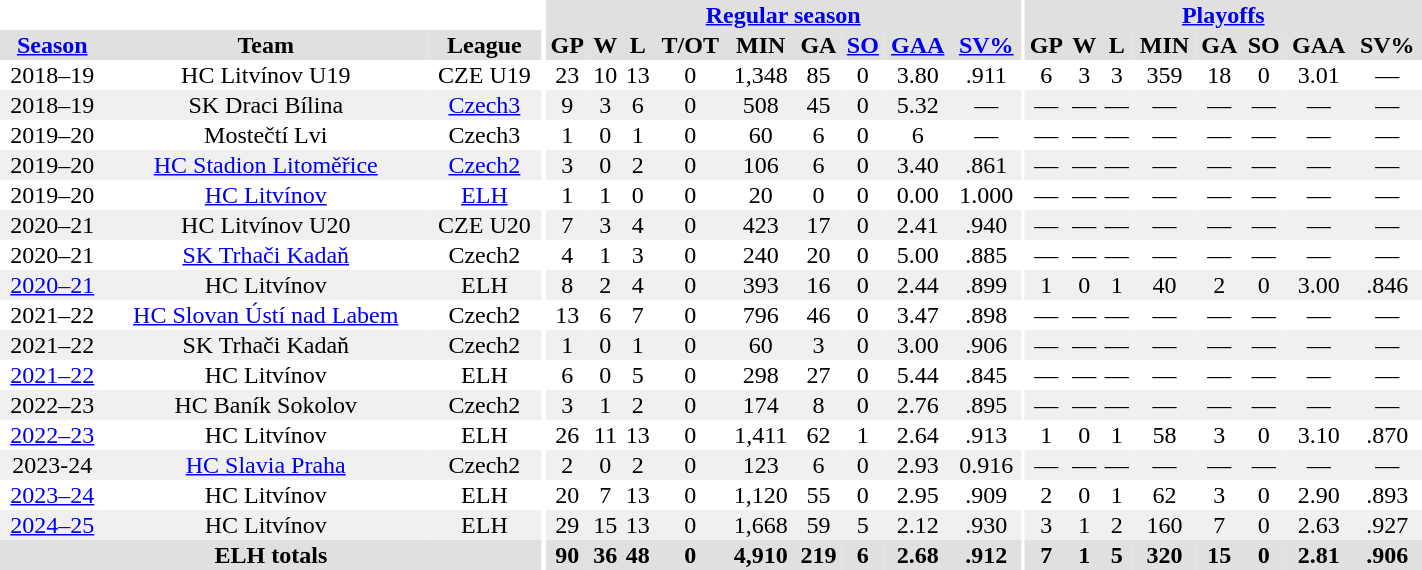<table cellspacing="0" cellpadding="1" border="0" style="text-align:center; width:75%;">
<tr>
<th colspan="3" bgcolor="#ffffff"></th>
<th rowspan="97" bgcolor="#ffffff"></th>
<th colspan="9" bgcolor="#e0e0e0"><a href='#'>Regular season</a></th>
<th rowspan="97" bgcolor="#ffffff"></th>
<th colspan="8" bgcolor="#e0e0e0"><a href='#'>Playoffs</a></th>
</tr>
<tr bgcolor="#e0e0e0">
<th><a href='#'>Season</a></th>
<th>Team</th>
<th>League</th>
<th>GP</th>
<th>W</th>
<th>L</th>
<th>T/OT</th>
<th>MIN</th>
<th>GA</th>
<th><a href='#'>SO</a></th>
<th><a href='#'>GAA</a></th>
<th><a href='#'>SV%</a></th>
<th>GP</th>
<th>W</th>
<th>L</th>
<th>MIN</th>
<th>GA</th>
<th>SO</th>
<th>GAA</th>
<th>SV%</th>
</tr>
<tr>
<td>2018–19</td>
<td>HC Litvínov U19</td>
<td>CZE U19</td>
<td>23</td>
<td>10</td>
<td>13</td>
<td>0</td>
<td>1,348</td>
<td>85</td>
<td>0</td>
<td>3.80</td>
<td>.911</td>
<td>6</td>
<td>3</td>
<td>3</td>
<td>359</td>
<td>18</td>
<td>0</td>
<td>3.01</td>
<td>—</td>
</tr>
<tr bgcolor="#f0f0f0">
<td>2018–19</td>
<td>SK Draci Bílina</td>
<td><a href='#'>Czech3</a></td>
<td>9</td>
<td>3</td>
<td>6</td>
<td>0</td>
<td>508</td>
<td>45</td>
<td>0</td>
<td>5.32</td>
<td>—</td>
<td>—</td>
<td>—</td>
<td>—</td>
<td>—</td>
<td>—</td>
<td>—</td>
<td>—</td>
<td>—</td>
</tr>
<tr>
<td>2019–20</td>
<td>Mostečtí Lvi</td>
<td>Czech3</td>
<td>1</td>
<td>0</td>
<td>1</td>
<td>0</td>
<td>60</td>
<td>6</td>
<td>0</td>
<td>6</td>
<td>—</td>
<td>—</td>
<td>—</td>
<td>—</td>
<td>—</td>
<td>—</td>
<td>—</td>
<td>—</td>
<td>—</td>
</tr>
<tr bgcolor="#f0f0f0">
<td>2019–20</td>
<td><a href='#'>HC Stadion Litoměřice</a></td>
<td><a href='#'>Czech2</a></td>
<td>3</td>
<td>0</td>
<td>2</td>
<td>0</td>
<td>106</td>
<td>6</td>
<td>0</td>
<td>3.40</td>
<td>.861</td>
<td>—</td>
<td>—</td>
<td>—</td>
<td>—</td>
<td>—</td>
<td>—</td>
<td>—</td>
<td>—</td>
</tr>
<tr>
<td>2019–20</td>
<td><a href='#'>HC Litvínov</a></td>
<td><a href='#'>ELH</a></td>
<td>1</td>
<td>1</td>
<td>0</td>
<td>0</td>
<td>20</td>
<td>0</td>
<td>0</td>
<td>0.00</td>
<td>1.000</td>
<td>—</td>
<td>—</td>
<td>—</td>
<td>—</td>
<td>—</td>
<td>—</td>
<td>—</td>
<td>—</td>
</tr>
<tr bgcolor="#f0f0f0">
<td>2020–21</td>
<td>HC Litvínov U20</td>
<td>CZE U20</td>
<td>7</td>
<td>3</td>
<td>4</td>
<td>0</td>
<td>423</td>
<td>17</td>
<td>0</td>
<td>2.41</td>
<td>.940</td>
<td>—</td>
<td>—</td>
<td>—</td>
<td>—</td>
<td>—</td>
<td>—</td>
<td>—</td>
<td>—</td>
</tr>
<tr>
<td>2020–21</td>
<td><a href='#'>SK Trhači Kadaň</a></td>
<td>Czech2</td>
<td>4</td>
<td>1</td>
<td>3</td>
<td>0</td>
<td>240</td>
<td>20</td>
<td>0</td>
<td>5.00</td>
<td>.885</td>
<td>—</td>
<td>—</td>
<td>—</td>
<td>—</td>
<td>—</td>
<td>—</td>
<td>—</td>
<td>—</td>
</tr>
<tr bgcolor="#f0f0f0">
<td><a href='#'>2020–21</a></td>
<td>HC Litvínov</td>
<td>ELH</td>
<td>8</td>
<td>2</td>
<td>4</td>
<td>0</td>
<td>393</td>
<td>16</td>
<td>0</td>
<td>2.44</td>
<td>.899</td>
<td>1</td>
<td>0</td>
<td>1</td>
<td>40</td>
<td>2</td>
<td>0</td>
<td>3.00</td>
<td>.846</td>
</tr>
<tr>
<td>2021–22</td>
<td><a href='#'>HC Slovan Ústí nad Labem</a></td>
<td>Czech2</td>
<td>13</td>
<td>6</td>
<td>7</td>
<td>0</td>
<td>796</td>
<td>46</td>
<td>0</td>
<td>3.47</td>
<td>.898</td>
<td>—</td>
<td>—</td>
<td>—</td>
<td>—</td>
<td>—</td>
<td>—</td>
<td>—</td>
<td>—</td>
</tr>
<tr bgcolor="#f0f0f0">
<td>2021–22</td>
<td>SK Trhači Kadaň</td>
<td>Czech2</td>
<td>1</td>
<td>0</td>
<td>1</td>
<td>0</td>
<td>60</td>
<td>3</td>
<td>0</td>
<td>3.00</td>
<td>.906</td>
<td>—</td>
<td>—</td>
<td>—</td>
<td>—</td>
<td>—</td>
<td>—</td>
<td>—</td>
<td>—</td>
</tr>
<tr>
<td><a href='#'>2021–22</a></td>
<td>HC Litvínov</td>
<td>ELH</td>
<td>6</td>
<td>0</td>
<td>5</td>
<td>0</td>
<td>298</td>
<td>27</td>
<td>0</td>
<td>5.44</td>
<td>.845</td>
<td>—</td>
<td>—</td>
<td>—</td>
<td>—</td>
<td>—</td>
<td>—</td>
<td>—</td>
<td>—</td>
</tr>
<tr bgcolor="#f0f0f0">
<td>2022–23</td>
<td>HC Baník Sokolov</td>
<td>Czech2</td>
<td>3</td>
<td>1</td>
<td>2</td>
<td>0</td>
<td>174</td>
<td>8</td>
<td>0</td>
<td>2.76</td>
<td>.895</td>
<td>—</td>
<td>—</td>
<td>—</td>
<td>—</td>
<td>—</td>
<td>—</td>
<td>—</td>
<td>—</td>
</tr>
<tr>
<td><a href='#'>2022–23</a></td>
<td>HC Litvínov</td>
<td>ELH</td>
<td>26</td>
<td>11</td>
<td>13</td>
<td>0</td>
<td>1,411</td>
<td>62</td>
<td>1</td>
<td>2.64</td>
<td>.913</td>
<td>1</td>
<td>0</td>
<td>1</td>
<td>58</td>
<td>3</td>
<td>0</td>
<td>3.10</td>
<td>.870</td>
</tr>
<tr bgcolor="#f0f0f0">
<td>2023-24</td>
<td><a href='#'>HC Slavia Praha</a></td>
<td>Czech2</td>
<td>2</td>
<td>0</td>
<td>2</td>
<td>0</td>
<td>123</td>
<td>6</td>
<td>0</td>
<td>2.93</td>
<td>0.916</td>
<td>—</td>
<td>—</td>
<td>—</td>
<td>—</td>
<td>—</td>
<td>—</td>
<td>—</td>
<td>—</td>
</tr>
<tr>
<td><a href='#'>2023–24</a></td>
<td>HC Litvínov</td>
<td>ELH</td>
<td>20</td>
<td>7</td>
<td>13</td>
<td>0</td>
<td>1,120</td>
<td>55</td>
<td>0</td>
<td>2.95</td>
<td>.909</td>
<td>2</td>
<td>0</td>
<td>1</td>
<td>62</td>
<td>3</td>
<td>0</td>
<td>2.90</td>
<td>.893</td>
</tr>
<tr bgcolor="#f0f0f0">
<td><a href='#'>2024–25</a></td>
<td>HC Litvínov</td>
<td>ELH</td>
<td>29</td>
<td>15</td>
<td>13</td>
<td>0</td>
<td>1,668</td>
<td>59</td>
<td>5</td>
<td>2.12</td>
<td>.930</td>
<td>3</td>
<td>1</td>
<td>2</td>
<td>160</td>
<td>7</td>
<td>0</td>
<td>2.63</td>
<td>.927</td>
</tr>
<tr bgcolor="#e0e0e0">
<th colspan="3">ELH totals</th>
<th>90</th>
<th>36</th>
<th>48</th>
<th>0</th>
<th>4,910</th>
<th>219</th>
<th>6</th>
<th>2.68</th>
<th>.912</th>
<th>7</th>
<th>1</th>
<th>5</th>
<th>320</th>
<th>15</th>
<th>0</th>
<th>2.81</th>
<th>.906</th>
</tr>
</table>
